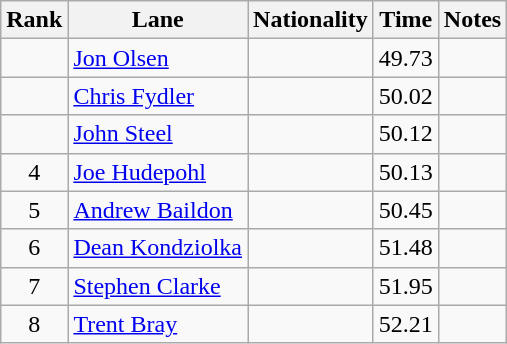<table class="wikitable sortable" style="text-align:center">
<tr>
<th>Rank</th>
<th>Lane</th>
<th>Nationality</th>
<th>Time</th>
<th>Notes</th>
</tr>
<tr>
<td></td>
<td align=left><a href='#'>Jon Olsen</a></td>
<td align=left></td>
<td>49.73</td>
<td></td>
</tr>
<tr>
<td></td>
<td align=left><a href='#'>Chris Fydler</a></td>
<td align=left></td>
<td>50.02</td>
<td></td>
</tr>
<tr>
<td></td>
<td align=left><a href='#'>John Steel</a></td>
<td align=left></td>
<td>50.12</td>
<td></td>
</tr>
<tr>
<td>4</td>
<td align=left><a href='#'>Joe Hudepohl</a></td>
<td align=left></td>
<td>50.13</td>
<td></td>
</tr>
<tr>
<td>5</td>
<td align=left><a href='#'>Andrew Baildon</a></td>
<td align=left></td>
<td>50.45</td>
<td></td>
</tr>
<tr>
<td>6</td>
<td align=left><a href='#'>Dean Kondziolka</a></td>
<td align=left></td>
<td>51.48</td>
<td></td>
</tr>
<tr>
<td>7</td>
<td align=left><a href='#'>Stephen Clarke</a></td>
<td align=left></td>
<td>51.95</td>
<td></td>
</tr>
<tr>
<td>8</td>
<td align=left><a href='#'>Trent Bray</a></td>
<td align=left></td>
<td>52.21</td>
<td></td>
</tr>
</table>
